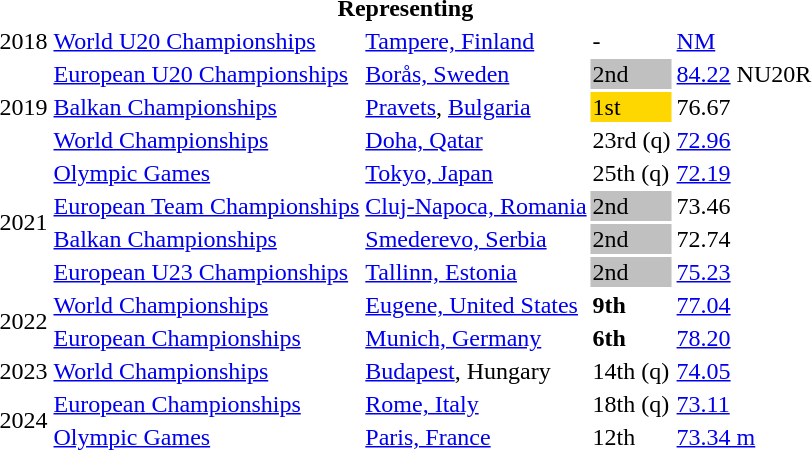<table>
<tr>
<th colspan="5">Representing </th>
</tr>
<tr>
<td>2018</td>
<td><a href='#'>World U20 Championships</a></td>
<td><a href='#'>Tampere, Finland</a></td>
<td>-</td>
<td><a href='#'>NM</a></td>
</tr>
<tr>
<td rowspan=3>2019</td>
<td><a href='#'>European U20 Championships</a></td>
<td><a href='#'>Borås, Sweden</a></td>
<td style="background:silver;">2nd</td>
<td><a href='#'>84.22</a> NU20R</td>
</tr>
<tr>
<td><a href='#'>Balkan Championships</a></td>
<td><a href='#'>Pravets</a>, <a href='#'>Bulgaria</a></td>
<td style="background:gold;">1st</td>
<td>76.67</td>
</tr>
<tr>
<td><a href='#'>World Championships</a></td>
<td><a href='#'>Doha, Qatar</a></td>
<td>23rd (q)</td>
<td><a href='#'>72.96</a></td>
</tr>
<tr>
<td rowspan=4>2021</td>
<td><a href='#'>Olympic Games</a></td>
<td><a href='#'>Tokyo, Japan</a></td>
<td>25th (q)</td>
<td><a href='#'>72.19</a></td>
</tr>
<tr>
<td><a href='#'>European Team Championships</a></td>
<td><a href='#'>Cluj-Napoca, Romania</a></td>
<td style="background:silver;">2nd</td>
<td>73.46</td>
</tr>
<tr>
<td><a href='#'>Balkan Championships</a></td>
<td><a href='#'>Smederevo, Serbia</a></td>
<td style="background:silver;">2nd</td>
<td>72.74</td>
</tr>
<tr>
<td><a href='#'>European U23 Championships</a></td>
<td><a href='#'>Tallinn, Estonia</a></td>
<td style="background:silver;">2nd</td>
<td><a href='#'>75.23</a></td>
</tr>
<tr>
<td rowspan=2>2022</td>
<td><a href='#'>World Championships</a></td>
<td><a href='#'>Eugene, United States</a></td>
<td><strong>9th</strong></td>
<td><a href='#'>77.04</a></td>
</tr>
<tr>
<td><a href='#'>European Championships</a></td>
<td><a href='#'>Munich, Germany</a></td>
<td><strong>6th</strong></td>
<td><a href='#'>78.20</a></td>
</tr>
<tr>
<td>2023</td>
<td><a href='#'>World Championships</a></td>
<td><a href='#'>Budapest</a>, Hungary</td>
<td>14th (q)</td>
<td><a href='#'>74.05</a></td>
</tr>
<tr>
<td rowspan=2>2024</td>
<td><a href='#'>European Championships</a></td>
<td><a href='#'>Rome, Italy</a></td>
<td>18th (q)</td>
<td><a href='#'>73.11</a></td>
</tr>
<tr>
<td><a href='#'>Olympic Games</a></td>
<td><a href='#'>Paris, France</a></td>
<td>12th</td>
<td><a href='#'>73.34 m</a></td>
</tr>
</table>
